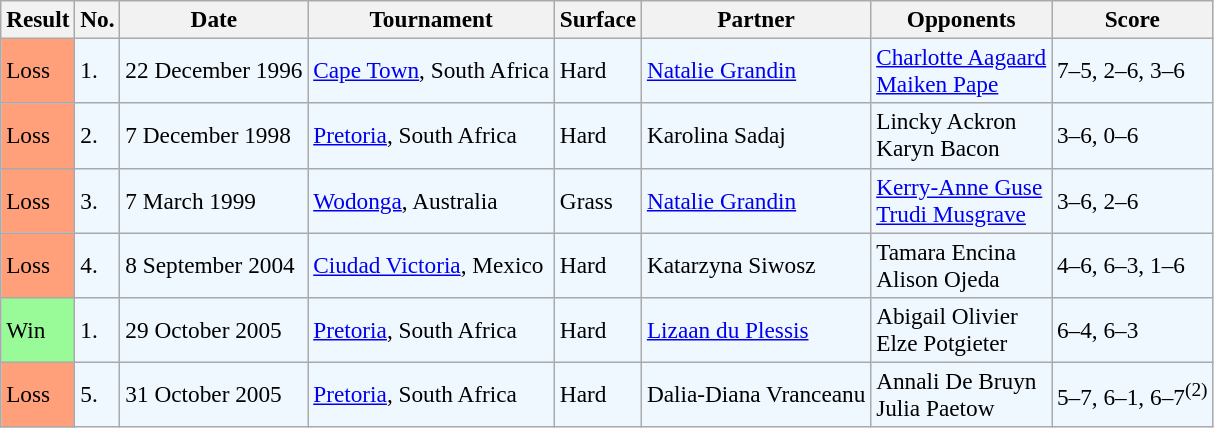<table class="sortable wikitable" style=font-size:97%>
<tr>
<th>Result</th>
<th>No.</th>
<th>Date</th>
<th>Tournament</th>
<th>Surface</th>
<th>Partner</th>
<th>Opponents</th>
<th>Score</th>
</tr>
<tr style="background:#f0f8ff;">
<td style="background:#ffa07a;">Loss</td>
<td>1.</td>
<td>22 December 1996</td>
<td><a href='#'>Cape Town</a>, South Africa</td>
<td>Hard</td>
<td> <a href='#'>Natalie Grandin</a></td>
<td> <a href='#'>Charlotte Aagaard</a> <br>  <a href='#'>Maiken Pape</a></td>
<td>7–5, 2–6, 3–6</td>
</tr>
<tr style="background:#f0f8ff;">
<td style="background:#ffa07a;">Loss</td>
<td>2.</td>
<td>7 December 1998</td>
<td><a href='#'>Pretoria</a>, South Africa</td>
<td>Hard</td>
<td> Karolina Sadaj</td>
<td> Lincky Ackron <br>  Karyn Bacon</td>
<td>3–6, 0–6</td>
</tr>
<tr style="background:#f0f8ff;">
<td style="background:#ffa07a;">Loss</td>
<td>3.</td>
<td>7 March 1999</td>
<td><a href='#'>Wodonga</a>, Australia</td>
<td>Grass</td>
<td> <a href='#'>Natalie Grandin</a></td>
<td> <a href='#'>Kerry-Anne Guse</a> <br>  <a href='#'>Trudi Musgrave</a></td>
<td>3–6, 2–6</td>
</tr>
<tr style="background:#f0f8ff;">
<td style="background:#ffa07a;">Loss</td>
<td>4.</td>
<td>8 September 2004</td>
<td><a href='#'>Ciudad Victoria</a>, Mexico</td>
<td>Hard</td>
<td> Katarzyna Siwosz</td>
<td> Tamara Encina <br>  Alison Ojeda</td>
<td>4–6, 6–3, 1–6</td>
</tr>
<tr style="background:#f0f8ff;">
<td style="background:#98fb98;">Win</td>
<td>1.</td>
<td>29 October 2005</td>
<td><a href='#'>Pretoria</a>, South Africa</td>
<td>Hard</td>
<td> <a href='#'>Lizaan du Plessis</a></td>
<td> Abigail Olivier <br>  Elze Potgieter</td>
<td>6–4, 6–3</td>
</tr>
<tr style="background:#f0f8ff;">
<td style="background:#ffa07a;">Loss</td>
<td>5.</td>
<td>31 October 2005</td>
<td><a href='#'>Pretoria</a>, South Africa</td>
<td>Hard</td>
<td> Dalia-Diana Vranceanu</td>
<td> Annali De Bruyn <br>  Julia Paetow</td>
<td>5–7, 6–1, 6–7<sup>(2)</sup></td>
</tr>
</table>
